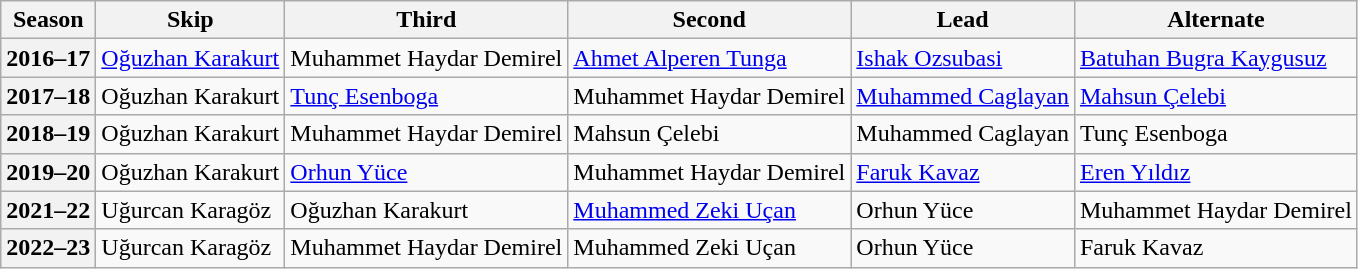<table class="wikitable">
<tr>
<th scope="col">Season</th>
<th scope="col">Skip</th>
<th scope="col">Third</th>
<th scope="col">Second</th>
<th scope="col">Lead</th>
<th scope="col">Alternate</th>
</tr>
<tr>
<th scope="row">2016–17</th>
<td><a href='#'>Oğuzhan Karakurt</a></td>
<td>Muhammet Haydar Demirel</td>
<td><a href='#'>Ahmet Alperen Tunga</a></td>
<td><a href='#'>Ishak Ozsubasi</a></td>
<td><a href='#'>Batuhan Bugra Kaygusuz</a></td>
</tr>
<tr>
<th scope="row">2017–18</th>
<td>Oğuzhan Karakurt</td>
<td><a href='#'>Tunç Esenboga</a></td>
<td>Muhammet Haydar Demirel</td>
<td><a href='#'>Muhammed Caglayan</a></td>
<td><a href='#'>Mahsun Çelebi</a></td>
</tr>
<tr>
<th scope="row">2018–19</th>
<td>Oğuzhan Karakurt</td>
<td>Muhammet Haydar Demirel</td>
<td>Mahsun Çelebi</td>
<td>Muhammed Caglayan</td>
<td>Tunç Esenboga</td>
</tr>
<tr>
<th scope="row">2019–20</th>
<td>Oğuzhan Karakurt</td>
<td><a href='#'>Orhun Yüce</a></td>
<td>Muhammet Haydar Demirel</td>
<td><a href='#'>Faruk Kavaz</a></td>
<td><a href='#'>Eren Yıldız</a></td>
</tr>
<tr>
<th scope="row">2021–22</th>
<td>Uğurcan Karagöz</td>
<td>Oğuzhan Karakurt</td>
<td><a href='#'>Muhammed Zeki Uçan</a></td>
<td>Orhun Yüce</td>
<td>Muhammet Haydar Demirel</td>
</tr>
<tr>
<th scope="row">2022–23</th>
<td>Uğurcan Karagöz</td>
<td>Muhammet Haydar Demirel</td>
<td>Muhammed Zeki Uçan</td>
<td>Orhun Yüce</td>
<td>Faruk Kavaz</td>
</tr>
</table>
